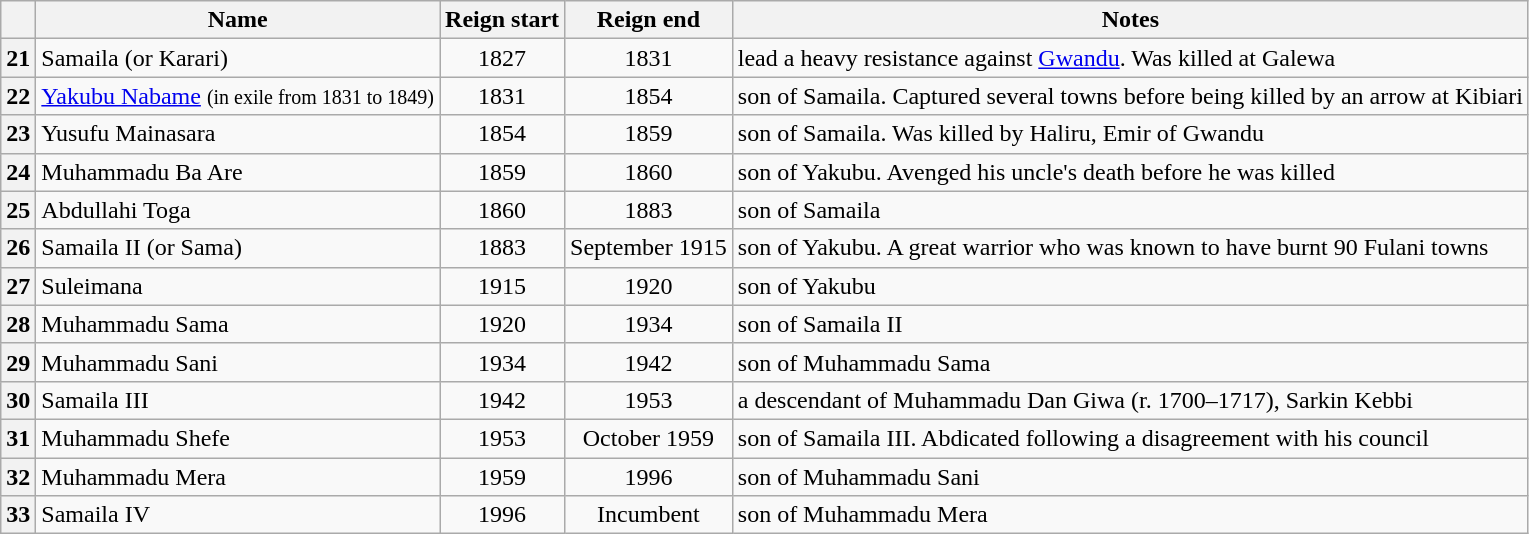<table class="wikitable">
<tr>
<th></th>
<th>Name</th>
<th>Reign start</th>
<th>Reign end</th>
<th>Notes</th>
</tr>
<tr>
<th>21</th>
<td>Samaila (or Karari)</td>
<td align=center>1827</td>
<td align=center>1831</td>
<td>lead a heavy resistance against <a href='#'>Gwandu</a>. Was killed at Galewa</td>
</tr>
<tr>
<th>22</th>
<td><a href='#'>Yakubu Nabame</a> <small>(in exile from 1831 to 1849)</small></td>
<td align=center>1831</td>
<td align=center>1854</td>
<td>son of Samaila. Captured several towns before being killed by an arrow at Kibiari</td>
</tr>
<tr>
<th>23</th>
<td>Yusufu Mainasara</td>
<td align=center>1854</td>
<td align=center>1859</td>
<td>son of Samaila. Was killed by Haliru, Emir of Gwandu</td>
</tr>
<tr>
<th>24</th>
<td>Muhammadu Ba Are</td>
<td align=center>1859</td>
<td align=center>1860</td>
<td>son of Yakubu. Avenged his uncle's death before he was killed</td>
</tr>
<tr>
<th>25</th>
<td>Abdullahi Toga</td>
<td align=center>1860</td>
<td align=center>1883</td>
<td>son of Samaila</td>
</tr>
<tr>
<th>26</th>
<td>Samaila II (or Sama)</td>
<td align=center>1883</td>
<td align=center>September 1915</td>
<td>son of Yakubu. A great warrior who was known to have burnt 90 Fulani towns</td>
</tr>
<tr>
<th>27</th>
<td>Suleimana</td>
<td align=center>1915</td>
<td align=center>1920</td>
<td>son of Yakubu</td>
</tr>
<tr>
<th>28</th>
<td>Muhammadu Sama</td>
<td align=center>1920</td>
<td align=center>1934</td>
<td>son of Samaila II</td>
</tr>
<tr>
<th>29</th>
<td>Muhammadu Sani</td>
<td align=center>1934</td>
<td align=center>1942</td>
<td>son of Muhammadu Sama</td>
</tr>
<tr>
<th>30</th>
<td>Samaila III</td>
<td align=center>1942</td>
<td align=center>1953</td>
<td>a descendant of Muhammadu Dan Giwa (r. 1700–1717), Sarkin Kebbi</td>
</tr>
<tr>
<th>31</th>
<td>Muhammadu Shefe</td>
<td align=center>1953</td>
<td align=center>October 1959</td>
<td>son of Samaila III. Abdicated following a disagreement with his council</td>
</tr>
<tr>
<th>32</th>
<td>Muhammadu Mera</td>
<td align=center>1959</td>
<td align=center>1996</td>
<td>son of Muhammadu Sani</td>
</tr>
<tr>
<th>33</th>
<td>Samaila IV </td>
<td align=center>1996</td>
<td align=center>Incumbent</td>
<td>son of Muhammadu Mera</td>
</tr>
</table>
